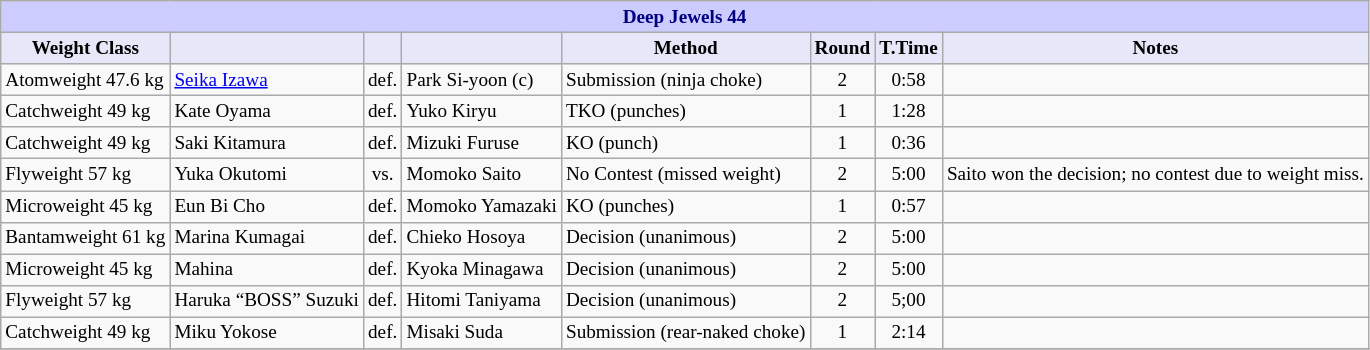<table class="wikitable" style="font-size: 80%;">
<tr>
<th colspan="8" style="background-color: #ccf; color: #000080; text-align: center;"><strong>Deep Jewels 44</strong></th>
</tr>
<tr>
<th colspan="1" style="background-color: #E6E8FA; color: #000000; text-align: center;">Weight Class</th>
<th colspan="1" style="background-color: #E6E8FA; color: #000000; text-align: center;"></th>
<th colspan="1" style="background-color: #E6E8FA; color: #000000; text-align: center;"></th>
<th colspan="1" style="background-color: #E6E8FA; color: #000000; text-align: center;"></th>
<th colspan="1" style="background-color: #E6E8FA; color: #000000; text-align: center;">Method</th>
<th colspan="1" style="background-color: #E6E8FA; color: #000000; text-align: center;">Round</th>
<th colspan="1" style="background-color: #E6E8FA; color: #000000; text-align: center;">T.Time</th>
<th colspan="1" style="background-color: #E6E8FA; color: #000000; text-align: center;">Notes</th>
</tr>
<tr>
<td>Atomweight 47.6 kg</td>
<td> <a href='#'>Seika Izawa</a></td>
<td align="center">def.</td>
<td> Park Si-yoon (c)</td>
<td>Submission (ninja choke)</td>
<td align="center">2</td>
<td align="center">0:58</td>
<td></td>
</tr>
<tr>
<td>Catchweight 49 kg</td>
<td> Kate Oyama</td>
<td align="center">def.</td>
<td> Yuko Kiryu</td>
<td>TKO (punches)</td>
<td align="center">1</td>
<td align="center">1:28</td>
<td></td>
</tr>
<tr>
<td>Catchweight 49 kg</td>
<td> Saki Kitamura</td>
<td align="center">def.</td>
<td> Mizuki Furuse</td>
<td>KO (punch)</td>
<td align="center">1</td>
<td align="center">0:36</td>
<td></td>
</tr>
<tr>
<td>Flyweight 57 kg</td>
<td> Yuka Okutomi</td>
<td align="center">vs.</td>
<td> Momoko Saito</td>
<td>No Contest (missed weight)</td>
<td align="center">2</td>
<td align="center">5:00</td>
<td>Saito won the decision; no contest due to weight miss.</td>
</tr>
<tr>
<td>Microweight 45 kg</td>
<td> Eun Bi Cho</td>
<td align="center">def.</td>
<td> Momoko Yamazaki</td>
<td>KO (punches)</td>
<td align="center">1</td>
<td align="center">0:57</td>
<td></td>
</tr>
<tr>
<td>Bantamweight 61 kg</td>
<td> Marina Kumagai</td>
<td align="center">def.</td>
<td> Chieko Hosoya</td>
<td>Decision (unanimous)</td>
<td align="center">2</td>
<td align="center">5:00</td>
<td></td>
</tr>
<tr>
<td>Microweight 45 kg</td>
<td> Mahina</td>
<td align="center">def.</td>
<td> Kyoka Minagawa</td>
<td>Decision (unanimous)</td>
<td align="center">2</td>
<td align="center">5:00</td>
<td></td>
</tr>
<tr>
<td>Flyweight 57 kg</td>
<td> Haruka “BOSS” Suzuki</td>
<td align="center">def.</td>
<td> Hitomi Taniyama</td>
<td>Decision (unanimous)</td>
<td align="center">2</td>
<td align="center">5;00</td>
<td></td>
</tr>
<tr>
<td>Catchweight 49 kg</td>
<td> Miku Yokose</td>
<td align="center">def.</td>
<td> Misaki Suda</td>
<td>Submission (rear-naked choke)</td>
<td align="center">1</td>
<td align="center">2:14</td>
<td></td>
</tr>
<tr>
</tr>
</table>
